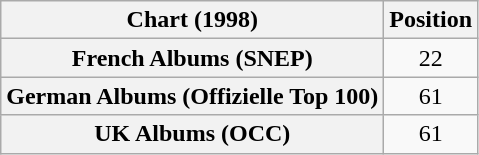<table class="wikitable sortable plainrowheaders" style="text-align:center">
<tr>
<th scope="col">Chart (1998)</th>
<th scope="col">Position</th>
</tr>
<tr>
<th scope="row">French Albums (SNEP)</th>
<td>22</td>
</tr>
<tr>
<th scope="row">German Albums (Offizielle Top 100)</th>
<td>61</td>
</tr>
<tr>
<th scope="row">UK Albums (OCC)</th>
<td>61</td>
</tr>
</table>
